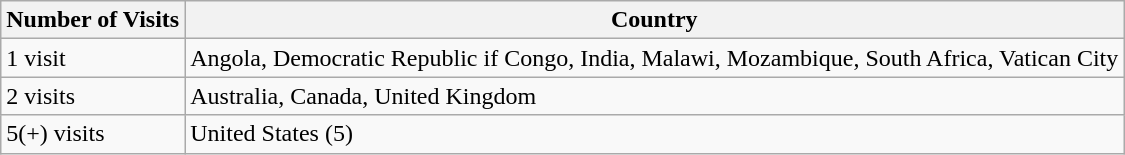<table class="wikitable">
<tr>
<th>Number of Visits</th>
<th>Country</th>
</tr>
<tr>
<td>1 visit</td>
<td>Angola, Democratic Republic if Congo, India, Malawi, Mozambique, South Africa, Vatican City</td>
</tr>
<tr>
<td>2 visits</td>
<td>Australia, Canada, United Kingdom</td>
</tr>
<tr>
<td>5(+) visits</td>
<td>United States (5)</td>
</tr>
</table>
